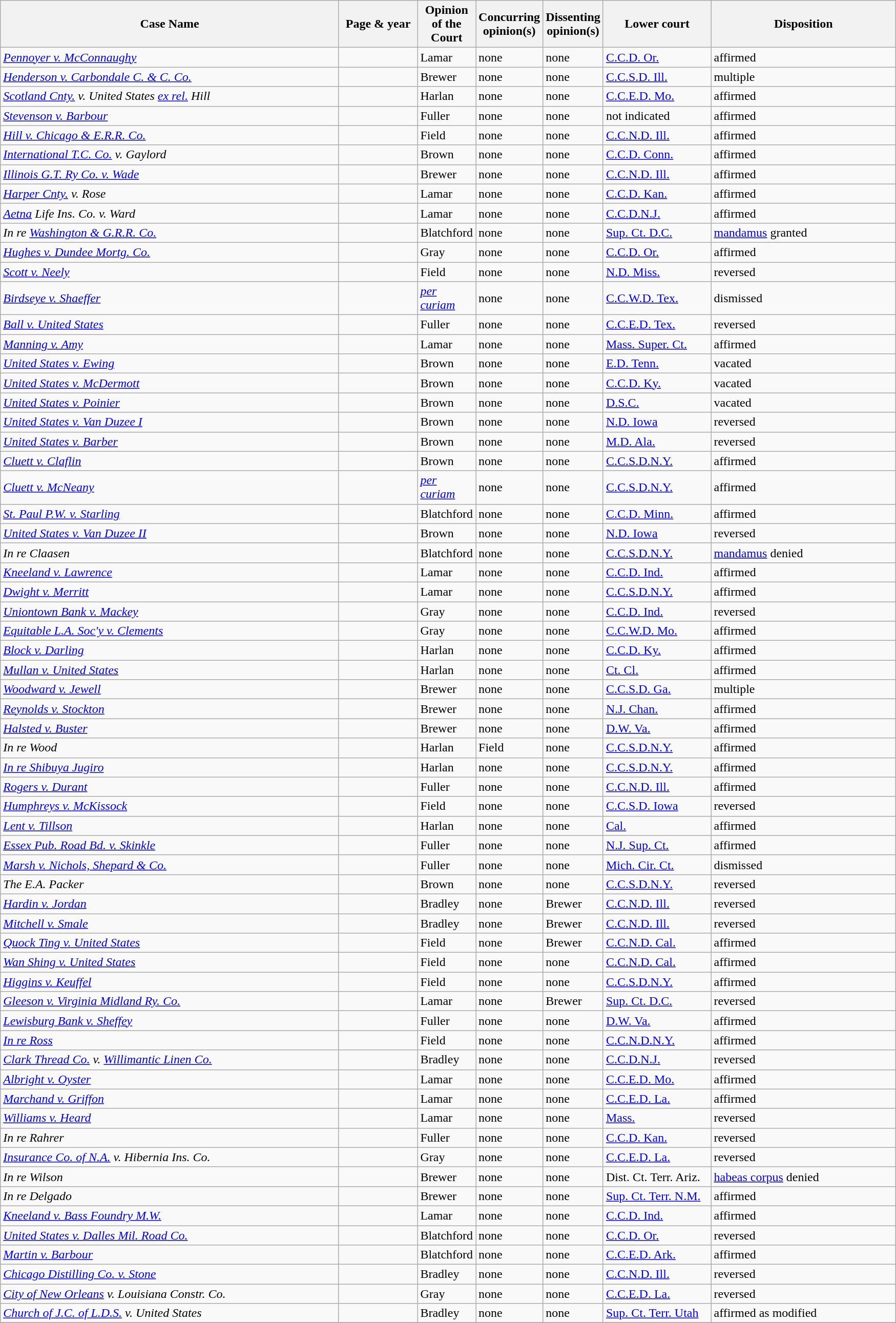<table class="wikitable sortable">
<tr>
<th scope="col" style="width: 433px;">Case Name</th>
<th scope="col" style="width: 95px;">Page & year</th>
<th scope="col" style="width: 10px;">Opinion of the Court</th>
<th scope="col" style="width: 10px;">Concurring opinion(s)</th>
<th scope="col" style="width: 10px;">Dissenting opinion(s)</th>
<th scope="col" style="width: 133px;">Lower court</th>
<th scope="col" style="width: 233px;">Disposition</th>
</tr>
<tr>
<td><em><a href='#'>Pennoyer v. McConnaughy</a></em></td>
<td align="right"></td>
<td>Lamar</td>
<td>none</td>
<td>none</td>
<td><a href='#'>C.C.D. Or.</a></td>
<td>affirmed</td>
</tr>
<tr>
<td><em><a href='#'>Henderson v. Carbondale C. & C. Co.</a></em></td>
<td align="right"></td>
<td>Brewer</td>
<td>none</td>
<td>none</td>
<td><a href='#'>C.C.S.D. Ill.</a></td>
<td>multiple</td>
</tr>
<tr>
<td><em><a href='#'>Scotland Cnty.</a> v. United States <a href='#'>ex rel.</a> Hill</em></td>
<td align="right"></td>
<td>Harlan</td>
<td>none</td>
<td>none</td>
<td><a href='#'>C.C.E.D. Mo.</a></td>
<td>affirmed</td>
</tr>
<tr>
<td><em><a href='#'>Stevenson v. Barbour</a></em></td>
<td align="right"></td>
<td>Fuller</td>
<td>none</td>
<td>none</td>
<td>not indicated</td>
<td>affirmed</td>
</tr>
<tr>
<td><em><a href='#'>Hill v. Chicago & E.R.R. Co.</a></em></td>
<td align="right"></td>
<td>Field</td>
<td>none</td>
<td>none</td>
<td><a href='#'>C.C.N.D. Ill.</a></td>
<td>affirmed</td>
</tr>
<tr>
<td><em><a href='#'>International T.C. Co.</a> v. Gaylord</em></td>
<td align="right"></td>
<td>Brown</td>
<td>none</td>
<td>none</td>
<td><a href='#'>C.C.D. Conn.</a></td>
<td>affirmed</td>
</tr>
<tr>
<td><em><a href='#'>Illinois G.T. Ry Co. v. Wade</a></em></td>
<td align="right"></td>
<td>Brewer</td>
<td>none</td>
<td>none</td>
<td><a href='#'>C.C.N.D. Ill.</a></td>
<td>affirmed</td>
</tr>
<tr>
<td><em><a href='#'>Harper Cnty.</a> v. Rose</em></td>
<td align="right"></td>
<td>Lamar</td>
<td>none</td>
<td>none</td>
<td><a href='#'>C.C.D. Kan.</a></td>
<td>affirmed</td>
</tr>
<tr>
<td><em><a href='#'>Aetna</a> Life Ins. Co. v. Ward</em></td>
<td align="right"></td>
<td>Lamar</td>
<td>none</td>
<td>none</td>
<td><a href='#'>C.C.D.N.J.</a></td>
<td>affirmed</td>
</tr>
<tr>
<td><em>In re <a href='#'>Washington & G.R.R. Co.</a></em></td>
<td align="right"></td>
<td>Blatchford</td>
<td>none</td>
<td>none</td>
<td><a href='#'>Sup. Ct. D.C.</a></td>
<td><a href='#'>mandamus</a> granted</td>
</tr>
<tr>
<td><em><a href='#'>Hughes v. Dundee Mortg. Co.</a></em></td>
<td align="right"></td>
<td>Gray</td>
<td>none</td>
<td>none</td>
<td><a href='#'>C.C.D. Or.</a></td>
<td>affirmed</td>
</tr>
<tr>
<td><em><a href='#'>Scott v. Neely</a></em></td>
<td align="right"></td>
<td>Field</td>
<td>none</td>
<td>none</td>
<td><a href='#'>N.D. Miss.</a></td>
<td>reversed</td>
</tr>
<tr>
<td><em><a href='#'>Birdseye v. Shaeffer</a></em></td>
<td align="right"></td>
<td><em><a href='#'>per curiam</a></em></td>
<td>none</td>
<td>none</td>
<td><a href='#'>C.C.W.D. Tex.</a></td>
<td>dismissed</td>
</tr>
<tr>
<td><em><a href='#'>Ball v. United States</a></em></td>
<td align="right"></td>
<td>Fuller</td>
<td>none</td>
<td>none</td>
<td><a href='#'>C.C.E.D. Tex.</a></td>
<td>reversed</td>
</tr>
<tr>
<td><em><a href='#'>Manning v. Amy</a></em></td>
<td align="right"></td>
<td>Lamar</td>
<td>none</td>
<td>none</td>
<td><a href='#'>Mass. Super. Ct.</a></td>
<td>affirmed</td>
</tr>
<tr>
<td><em><a href='#'>United States v. Ewing</a></em></td>
<td align="right"></td>
<td>Brown</td>
<td>none</td>
<td>none</td>
<td><a href='#'>E.D. Tenn.</a></td>
<td>vacated</td>
</tr>
<tr>
<td><em><a href='#'>United States v. McDermott </a></em></td>
<td align="right"></td>
<td>Brown</td>
<td>none</td>
<td>none</td>
<td><a href='#'>C.C.D. Ky.</a></td>
<td>vacated</td>
</tr>
<tr>
<td><em><a href='#'>United States v. Poinier</a></em></td>
<td align="right"></td>
<td>Brown</td>
<td>none</td>
<td>none</td>
<td><a href='#'>D.S.C.</a></td>
<td>vacated</td>
</tr>
<tr>
<td><em><a href='#'>United States v. Van Duzee I</a></em></td>
<td align="right"></td>
<td>Brown</td>
<td>none</td>
<td>none</td>
<td><a href='#'>N.D. Iowa</a></td>
<td>reversed</td>
</tr>
<tr>
<td><em><a href='#'>United States v. Barber</a></em></td>
<td align="right"></td>
<td>Brown</td>
<td>none</td>
<td>none</td>
<td><a href='#'>M.D. Ala.</a></td>
<td>reversed</td>
</tr>
<tr>
<td><em><a href='#'>Cluett v. Claflin</a></em></td>
<td align="right"></td>
<td>Brown</td>
<td>none</td>
<td>none</td>
<td><a href='#'>C.C.S.D.N.Y.</a></td>
<td>affirmed</td>
</tr>
<tr>
<td><em><a href='#'>Cluett v. McNeany</a></em></td>
<td align="right"></td>
<td><em><a href='#'>per curiam</a></em></td>
<td>none</td>
<td>none</td>
<td><a href='#'>C.C.S.D.N.Y.</a></td>
<td>affirmed</td>
</tr>
<tr>
<td><em><a href='#'>St. Paul P.W. v. Starling</a></em></td>
<td align="right"></td>
<td>Blatchford</td>
<td>none</td>
<td>none</td>
<td><a href='#'>C.C.D. Minn.</a></td>
<td>affirmed</td>
</tr>
<tr>
<td><em><a href='#'>United States v. Van Duzee II</a></em></td>
<td align="right"></td>
<td>Brown</td>
<td>none</td>
<td>none</td>
<td><a href='#'>N.D. Iowa</a></td>
<td>reversed</td>
</tr>
<tr>
<td><em>In re Claasen</em></td>
<td align="right"></td>
<td>Blatchford</td>
<td>none</td>
<td>none</td>
<td><a href='#'>C.C.S.D.N.Y.</a></td>
<td><a href='#'>mandamus</a> denied</td>
</tr>
<tr>
<td><em><a href='#'>Kneeland v. Lawrence</a></em></td>
<td align="right"></td>
<td>Lamar</td>
<td>none</td>
<td>none</td>
<td><a href='#'>C.C.D. Ind.</a></td>
<td>affirmed</td>
</tr>
<tr>
<td><em><a href='#'>Dwight v. Merritt</a></em></td>
<td align="right"></td>
<td>Lamar</td>
<td>none</td>
<td>none</td>
<td><a href='#'>C.C.S.D.N.Y.</a></td>
<td>affirmed</td>
</tr>
<tr>
<td><em><a href='#'>Uniontown Bank v. Mackey</a></em></td>
<td align="right"></td>
<td>Gray</td>
<td>none</td>
<td>none</td>
<td><a href='#'>C.C.D. Ind.</a></td>
<td>reversed</td>
</tr>
<tr>
<td><em><a href='#'>Equitable L.A. Soc'y v. Clements</a></em></td>
<td align="right"></td>
<td>Gray</td>
<td>none</td>
<td>none</td>
<td><a href='#'>C.C.W.D. Mo.</a></td>
<td>affirmed</td>
</tr>
<tr>
<td><em><a href='#'>Block v. Darling</a></em></td>
<td align="right"></td>
<td>Harlan</td>
<td>none</td>
<td>none</td>
<td><a href='#'>C.C.D. Ky.</a></td>
<td>affirmed</td>
</tr>
<tr>
<td><em><a href='#'>Mullan v. United States</a></em></td>
<td align="right"></td>
<td>Harlan</td>
<td>none</td>
<td>none</td>
<td><a href='#'>Ct. Cl.</a></td>
<td>affirmed</td>
</tr>
<tr>
<td><em><a href='#'>Woodward v. Jewell</a></em></td>
<td align="right"></td>
<td>Brewer</td>
<td>none</td>
<td>none</td>
<td><a href='#'>C.C.S.D. Ga.</a></td>
<td>multiple</td>
</tr>
<tr>
<td><em><a href='#'>Reynolds v. Stockton</a></em></td>
<td align="right"></td>
<td>Brewer</td>
<td>none</td>
<td>none</td>
<td><a href='#'>N.J. Chan.</a></td>
<td>affirmed</td>
</tr>
<tr>
<td><em><a href='#'>Halsted v. Buster</a></em></td>
<td align="right"></td>
<td>Brewer</td>
<td>none</td>
<td>none</td>
<td><a href='#'>D.W. Va.</a></td>
<td>affirmed</td>
</tr>
<tr>
<td><em>In re Wood</em></td>
<td align="right"></td>
<td>Harlan</td>
<td>Field</td>
<td>none</td>
<td><a href='#'>C.C.S.D.N.Y.</a></td>
<td>affirmed</td>
</tr>
<tr>
<td><em><a href='#'>In re Shibuya Jugiro</a></em></td>
<td align="right"></td>
<td>Harlan</td>
<td>none</td>
<td>none</td>
<td><a href='#'>C.C.S.D.N.Y.</a></td>
<td>affirmed</td>
</tr>
<tr>
<td><em><a href='#'>Rogers v. Durant</a></em></td>
<td align="right"></td>
<td>Fuller</td>
<td>none</td>
<td>none</td>
<td><a href='#'>C.C.N.D. Ill.</a></td>
<td>affirmed</td>
</tr>
<tr>
<td><em><a href='#'>Humphreys v. McKissock</a></em></td>
<td align="right"></td>
<td>Field</td>
<td>none</td>
<td>none</td>
<td><a href='#'>C.C.S.D. Iowa</a></td>
<td>reversed</td>
</tr>
<tr>
<td><em><a href='#'>Lent v. Tillson</a></em></td>
<td align="right"></td>
<td>Harlan</td>
<td>none</td>
<td>none</td>
<td><a href='#'>Cal.</a></td>
<td>affirmed</td>
</tr>
<tr>
<td><em><a href='#'>Essex Pub. Road Bd. v. Skinkle</a></em></td>
<td align="right"></td>
<td>Fuller</td>
<td>none</td>
<td>none</td>
<td><a href='#'>N.J. Sup. Ct.</a></td>
<td>affirmed</td>
</tr>
<tr>
<td><em><a href='#'>Marsh v. Nichols, Shepard & Co.</a></em></td>
<td align="right"></td>
<td>Fuller</td>
<td>none</td>
<td>none</td>
<td><a href='#'>Mich. Cir. Ct.</a></td>
<td>dismissed</td>
</tr>
<tr>
<td><em>The E.A. Packer</em></td>
<td align="right"></td>
<td>Brown</td>
<td>none</td>
<td>none</td>
<td><a href='#'>C.C.S.D.N.Y.</a></td>
<td>reversed</td>
</tr>
<tr>
<td><em><a href='#'>Hardin v. Jordan</a></em></td>
<td align="right"></td>
<td>Bradley</td>
<td>none</td>
<td>Brewer</td>
<td><a href='#'>C.C.N.D. Ill.</a></td>
<td>reversed</td>
</tr>
<tr>
<td><em><a href='#'>Mitchell v. Smale</a></em></td>
<td align="right"></td>
<td>Bradley</td>
<td>none</td>
<td>Brewer</td>
<td><a href='#'>C.C.N.D. Ill.</a></td>
<td>reversed</td>
</tr>
<tr>
<td><em><a href='#'>Quock Ting v. United States</a></em></td>
<td align="right"></td>
<td>Field</td>
<td>none</td>
<td>Brewer</td>
<td><a href='#'>C.C.N.D. Cal.</a></td>
<td>affirmed</td>
</tr>
<tr>
<td><em><a href='#'>Wan Shing v. United States</a></em></td>
<td align="right"></td>
<td>Field</td>
<td>none</td>
<td>none</td>
<td><a href='#'>C.C.N.D. Cal.</a></td>
<td>affirmed</td>
</tr>
<tr>
<td><em><a href='#'>Higgins v. Keuffel</a></em></td>
<td align="right"></td>
<td>Field</td>
<td>none</td>
<td>none</td>
<td><a href='#'>C.C.S.D.N.Y.</a></td>
<td>affirmed</td>
</tr>
<tr>
<td><em><a href='#'>Gleeson v. Virginia Midland Ry. Co.</a></em></td>
<td align="right"></td>
<td>Lamar</td>
<td>none</td>
<td>Brewer</td>
<td><a href='#'>Sup. Ct. D.C.</a></td>
<td>reversed</td>
</tr>
<tr>
<td><em><a href='#'>Lewisburg Bank v. Sheffey</a></em></td>
<td align="right"></td>
<td>Fuller</td>
<td>none</td>
<td>none</td>
<td><a href='#'>D.W. Va.</a></td>
<td>affirmed</td>
</tr>
<tr>
<td><em><a href='#'>In re Ross</a></em></td>
<td align="right"></td>
<td>Field</td>
<td>none</td>
<td>none</td>
<td><a href='#'>C.C.N.D.N.Y.</a></td>
<td>affirmed</td>
</tr>
<tr>
<td><em><a href='#'>Clark Thread Co.</a> v. <a href='#'>Willimantic Linen Co.</a></em></td>
<td align="right"></td>
<td>Bradley</td>
<td>none</td>
<td>none</td>
<td><a href='#'>C.C.D.N.J.</a></td>
<td>reversed</td>
</tr>
<tr>
<td><em><a href='#'>Albright v. Oyster</a></em></td>
<td align="right"></td>
<td>Lamar</td>
<td>none</td>
<td>none</td>
<td><a href='#'>C.C.E.D. Mo.</a></td>
<td>affirmed</td>
</tr>
<tr>
<td><em><a href='#'>Marchand v. Griffon</a></em></td>
<td align="right"></td>
<td>Lamar</td>
<td>none</td>
<td>none</td>
<td><a href='#'>C.C.E.D. La.</a></td>
<td>affirmed</td>
</tr>
<tr>
<td><em><a href='#'>Williams v. Heard</a></em></td>
<td align="right"></td>
<td>Lamar</td>
<td>none</td>
<td>none</td>
<td><a href='#'>Mass.</a></td>
<td>reversed</td>
</tr>
<tr>
<td><em>In re Rahrer</em></td>
<td align="right"></td>
<td>Fuller</td>
<td>none</td>
<td>none</td>
<td><a href='#'>C.C.D. Kan.</a></td>
<td>reversed</td>
</tr>
<tr>
<td><em><a href='#'>Insurance Co. of N.A.</a> v. Hibernia Ins. Co.</em></td>
<td align="right"></td>
<td>Gray</td>
<td>none</td>
<td>none</td>
<td><a href='#'>C.C.E.D. La.</a></td>
<td>reversed</td>
</tr>
<tr>
<td><em>In re Wilson</em></td>
<td align="right"></td>
<td>Brewer</td>
<td>none</td>
<td>none</td>
<td>Dist. Ct. Terr. Ariz.</td>
<td><a href='#'>habeas corpus</a> denied</td>
</tr>
<tr>
<td><em>In re Delgado</em></td>
<td align="right"></td>
<td>Brewer</td>
<td>none</td>
<td>none</td>
<td><a href='#'>Sup. Ct. Terr. N.M.</a></td>
<td>affirmed</td>
</tr>
<tr>
<td><em><a href='#'>Kneeland v. Bass Foundry M.W.</a></em></td>
<td align="right"></td>
<td>Lamar</td>
<td>none</td>
<td>none</td>
<td><a href='#'>C.C.D. Ind.</a></td>
<td>affirmed</td>
</tr>
<tr>
<td><em><a href='#'>United States v. Dalles Mil. Road Co.</a></em></td>
<td align="right"></td>
<td>Blatchford</td>
<td>none</td>
<td>none</td>
<td><a href='#'>C.C.D. Or.</a></td>
<td>reversed</td>
</tr>
<tr>
<td><em><a href='#'>Martin v. Barbour</a></em></td>
<td align="right"></td>
<td>Blatchford</td>
<td>none</td>
<td>none</td>
<td><a href='#'>C.C.E.D. Ark.</a></td>
<td>affirmed</td>
</tr>
<tr>
<td><em><a href='#'>Chicago Distilling Co. v. Stone</a></em></td>
<td align="right"></td>
<td>Bradley</td>
<td>none</td>
<td>none</td>
<td><a href='#'>C.C.N.D. Ill.</a></td>
<td>reversed</td>
</tr>
<tr>
<td><em><a href='#'>City of New Orleans</a> v. Louisiana Constr. Co.</em></td>
<td align="right"></td>
<td>Gray</td>
<td>none</td>
<td>none</td>
<td><a href='#'>C.C.E.D. La.</a></td>
<td>reversed</td>
</tr>
<tr>
<td><em><a href='#'>Church of J.C. of L.D.S.</a> v. United States</em></td>
<td align="right"></td>
<td>Bradley</td>
<td>none</td>
<td>none</td>
<td><a href='#'>Sup. Ct. Terr. Utah</a></td>
<td>affirmed as modified</td>
</tr>
<tr>
</tr>
</table>
